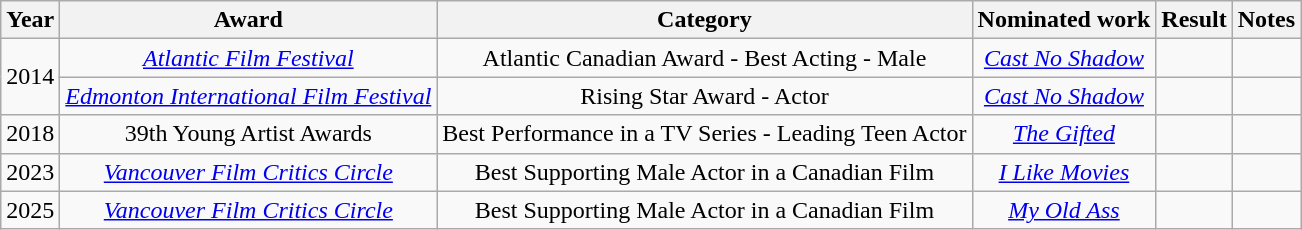<table class="wikitable" style="text-align:center;">
<tr>
<th scope="col">Year</th>
<th scope="col">Award</th>
<th scope="col">Category</th>
<th scope="col">Nominated work</th>
<th scope="col">Result</th>
<th scope="col">Notes</th>
</tr>
<tr>
<td rowspan="2">2014</td>
<td><em><a href='#'>Atlantic Film Festival</a></em></td>
<td>Atlantic Canadian Award - Best Acting - Male</td>
<td><em><a href='#'>Cast No Shadow</a></em></td>
<td></td>
<td></td>
</tr>
<tr>
<td><em><a href='#'>Edmonton International Film Festival</a></em></td>
<td>Rising Star Award - Actor</td>
<td><em><a href='#'>Cast No Shadow</a></em></td>
<td></td>
<td></td>
</tr>
<tr>
<td>2018</td>
<td>39th Young Artist Awards</td>
<td>Best Performance in a TV Series - Leading Teen Actor</td>
<td><em><a href='#'>The Gifted</a></em></td>
<td></td>
<td></td>
</tr>
<tr>
<td>2023</td>
<td><em><a href='#'>Vancouver Film Critics Circle</a></em></td>
<td>Best Supporting Male Actor in a Canadian Film</td>
<td><em><a href='#'>I Like Movies</a></em></td>
<td></td>
<td></td>
</tr>
<tr>
<td>2025</td>
<td><em><a href='#'>Vancouver Film Critics Circle</a></em></td>
<td>Best Supporting Male Actor in a Canadian Film</td>
<td><em><a href='#'>My Old Ass</a></em></td>
<td></td>
<td></td>
</tr>
</table>
